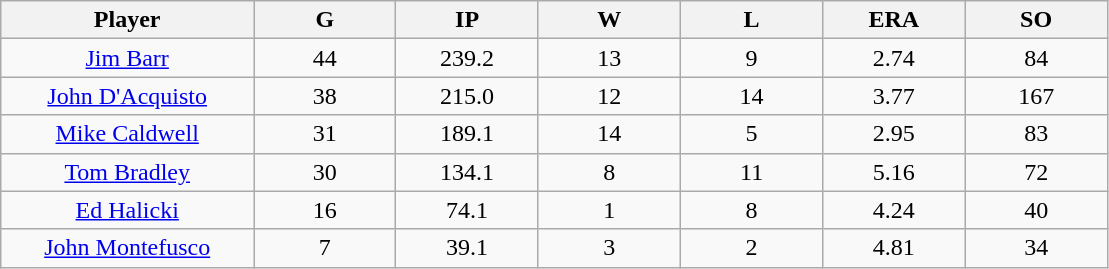<table class="wikitable sortable">
<tr>
<th bgcolor="#DDDDFF" width="16%">Player</th>
<th bgcolor="#DDDDFF" width="9%">G</th>
<th bgcolor="#DDDDFF" width="9%">IP</th>
<th bgcolor="#DDDDFF" width="9%">W</th>
<th bgcolor="#DDDDFF" width="9%">L</th>
<th bgcolor="#DDDDFF" width="9%">ERA</th>
<th bgcolor="#DDDDFF" width="9%">SO</th>
</tr>
<tr align="center">
<td><a href='#'>Jim Barr</a></td>
<td>44</td>
<td>239.2</td>
<td>13</td>
<td>9</td>
<td>2.74</td>
<td>84</td>
</tr>
<tr align=center>
<td><a href='#'>John D'Acquisto</a></td>
<td>38</td>
<td>215.0</td>
<td>12</td>
<td>14</td>
<td>3.77</td>
<td>167</td>
</tr>
<tr align=center>
<td><a href='#'>Mike Caldwell</a></td>
<td>31</td>
<td>189.1</td>
<td>14</td>
<td>5</td>
<td>2.95</td>
<td>83</td>
</tr>
<tr align=center>
<td><a href='#'>Tom Bradley</a></td>
<td>30</td>
<td>134.1</td>
<td>8</td>
<td>11</td>
<td>5.16</td>
<td>72</td>
</tr>
<tr align=center>
<td><a href='#'>Ed Halicki</a></td>
<td>16</td>
<td>74.1</td>
<td>1</td>
<td>8</td>
<td>4.24</td>
<td>40</td>
</tr>
<tr align=center>
<td><a href='#'>John Montefusco</a></td>
<td>7</td>
<td>39.1</td>
<td>3</td>
<td>2</td>
<td>4.81</td>
<td>34</td>
</tr>
</table>
